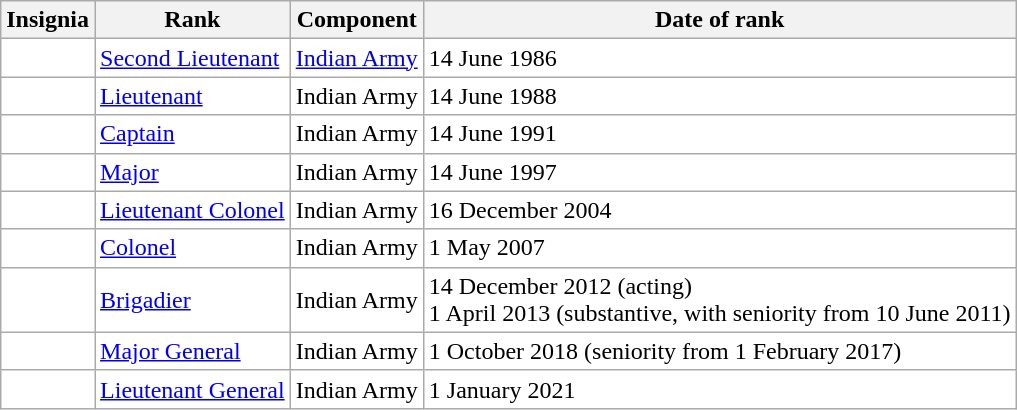<table class="wikitable" style="background:white">
<tr>
<th>Insignia</th>
<th>Rank</th>
<th>Component</th>
<th>Date of rank</th>
</tr>
<tr>
<td style="text-align:center"></td>
<td><a href='#'>Second Lieutenant</a></td>
<td><a href='#'>Indian Army</a></td>
<td>14 June 1986</td>
</tr>
<tr>
<td style="text-align:center"></td>
<td><a href='#'>Lieutenant</a></td>
<td>Indian Army</td>
<td>14 June 1988</td>
</tr>
<tr>
<td style="text-align:center"></td>
<td><a href='#'>Captain</a></td>
<td>Indian Army</td>
<td>14 June 1991</td>
</tr>
<tr>
<td style="text-align:center"></td>
<td><a href='#'>Major</a></td>
<td>Indian Army</td>
<td>14 June 1997</td>
</tr>
<tr>
<td style="text-align:center"></td>
<td><a href='#'>Lieutenant Colonel</a></td>
<td>Indian Army</td>
<td>16 December 2004</td>
</tr>
<tr>
<td style="text-align:center"></td>
<td><a href='#'>Colonel</a></td>
<td>Indian Army</td>
<td>1 May 2007</td>
</tr>
<tr>
<td style="text-align:center"></td>
<td><a href='#'>Brigadier</a></td>
<td>Indian Army</td>
<td>14 December 2012 (acting)<br>1 April 2013 (substantive, with seniority from 10 June 2011)</td>
</tr>
<tr>
<td style="text-align:center"></td>
<td><a href='#'>Major General</a></td>
<td>Indian Army</td>
<td>1 October 2018 (seniority from 1 February 2017)</td>
</tr>
<tr>
<td style="text-align:center"></td>
<td><a href='#'>Lieutenant General</a></td>
<td>Indian Army</td>
<td>1 January 2021</td>
</tr>
</table>
